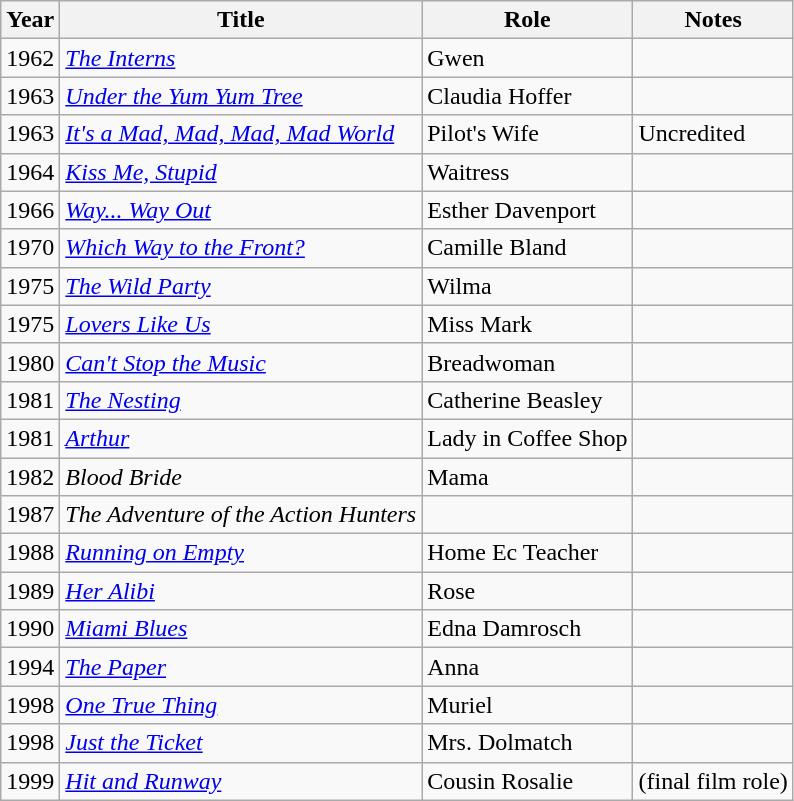<table class="wikitable">
<tr>
<th>Year</th>
<th>Title</th>
<th>Role</th>
<th>Notes</th>
</tr>
<tr>
<td>1962</td>
<td><em><a href='#'>The Interns</a></em></td>
<td>Gwen</td>
<td></td>
</tr>
<tr>
<td>1963</td>
<td><em><a href='#'>Under the Yum Yum Tree</a></em></td>
<td>Claudia Hoffer</td>
<td></td>
</tr>
<tr>
<td>1963</td>
<td><em><a href='#'>It's a Mad, Mad, Mad, Mad World</a></em></td>
<td>Pilot's Wife</td>
<td>Uncredited</td>
</tr>
<tr>
<td>1964</td>
<td><em><a href='#'>Kiss Me, Stupid</a></em></td>
<td>Waitress</td>
<td></td>
</tr>
<tr>
<td>1966</td>
<td><em><a href='#'>Way... Way Out</a></em></td>
<td>Esther Davenport</td>
<td></td>
</tr>
<tr>
<td>1970</td>
<td><em><a href='#'>Which Way to the Front?</a></em></td>
<td>Camille Bland</td>
<td></td>
</tr>
<tr>
<td>1975</td>
<td><em><a href='#'>The Wild Party</a></em></td>
<td>Wilma</td>
<td></td>
</tr>
<tr>
<td>1975</td>
<td><em><a href='#'>Lovers Like Us</a></em></td>
<td>Miss Mark</td>
<td></td>
</tr>
<tr>
<td>1980</td>
<td><em><a href='#'>Can't Stop the Music</a></em></td>
<td>Breadwoman</td>
<td></td>
</tr>
<tr>
<td>1981</td>
<td><em><a href='#'>The Nesting</a></em></td>
<td>Catherine Beasley</td>
<td></td>
</tr>
<tr>
<td>1981</td>
<td><em><a href='#'>Arthur</a></em></td>
<td>Lady in Coffee Shop</td>
<td></td>
</tr>
<tr>
<td>1982</td>
<td><em>Blood Bride</em></td>
<td>Mama</td>
<td></td>
</tr>
<tr>
<td>1987</td>
<td><em>The Adventure of the Action Hunters</em></td>
<td></td>
<td></td>
</tr>
<tr>
<td>1988</td>
<td><em><a href='#'>Running on Empty</a></em></td>
<td>Home Ec Teacher</td>
<td></td>
</tr>
<tr>
<td>1989</td>
<td><em><a href='#'>Her Alibi</a></em></td>
<td>Rose</td>
<td></td>
</tr>
<tr>
<td>1990</td>
<td><em><a href='#'>Miami Blues</a></em></td>
<td>Edna Damrosch</td>
<td></td>
</tr>
<tr>
<td>1994</td>
<td><em><a href='#'>The Paper</a></em></td>
<td>Anna</td>
<td></td>
</tr>
<tr>
<td>1998</td>
<td><em><a href='#'>One True Thing</a></em></td>
<td>Muriel</td>
<td></td>
</tr>
<tr>
<td>1998</td>
<td><em><a href='#'>Just the Ticket</a></em></td>
<td>Mrs. Dolmatch</td>
<td></td>
</tr>
<tr>
<td>1999</td>
<td><em><a href='#'>Hit and Runway</a></em></td>
<td>Cousin Rosalie</td>
<td>(final film role)</td>
</tr>
</table>
